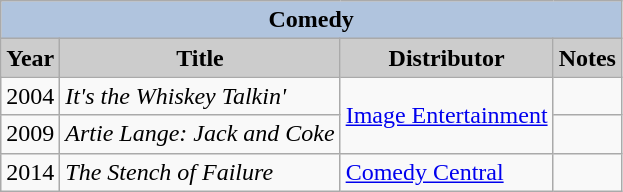<table class="wikitable">
<tr>
<th colspan=4 style="background:#B0C4DE;">Comedy</th>
</tr>
<tr>
<th style="background: #CCCCCC;">Year</th>
<th style="background: #CCCCCC;">Title</th>
<th style="background: #CCCCCC;">Distributor</th>
<th style="background: #CCCCCC;">Notes</th>
</tr>
<tr>
<td>2004</td>
<td><em>It's the Whiskey Talkin' </em></td>
<td rowspan="2"><a href='#'>Image Entertainment</a></td>
<td></td>
</tr>
<tr>
<td>2009</td>
<td><em>Artie Lange: Jack and Coke</em></td>
<td></td>
</tr>
<tr>
<td>2014</td>
<td><em>The Stench of Failure</em></td>
<td><a href='#'>Comedy Central</a></td>
<td></td>
</tr>
</table>
